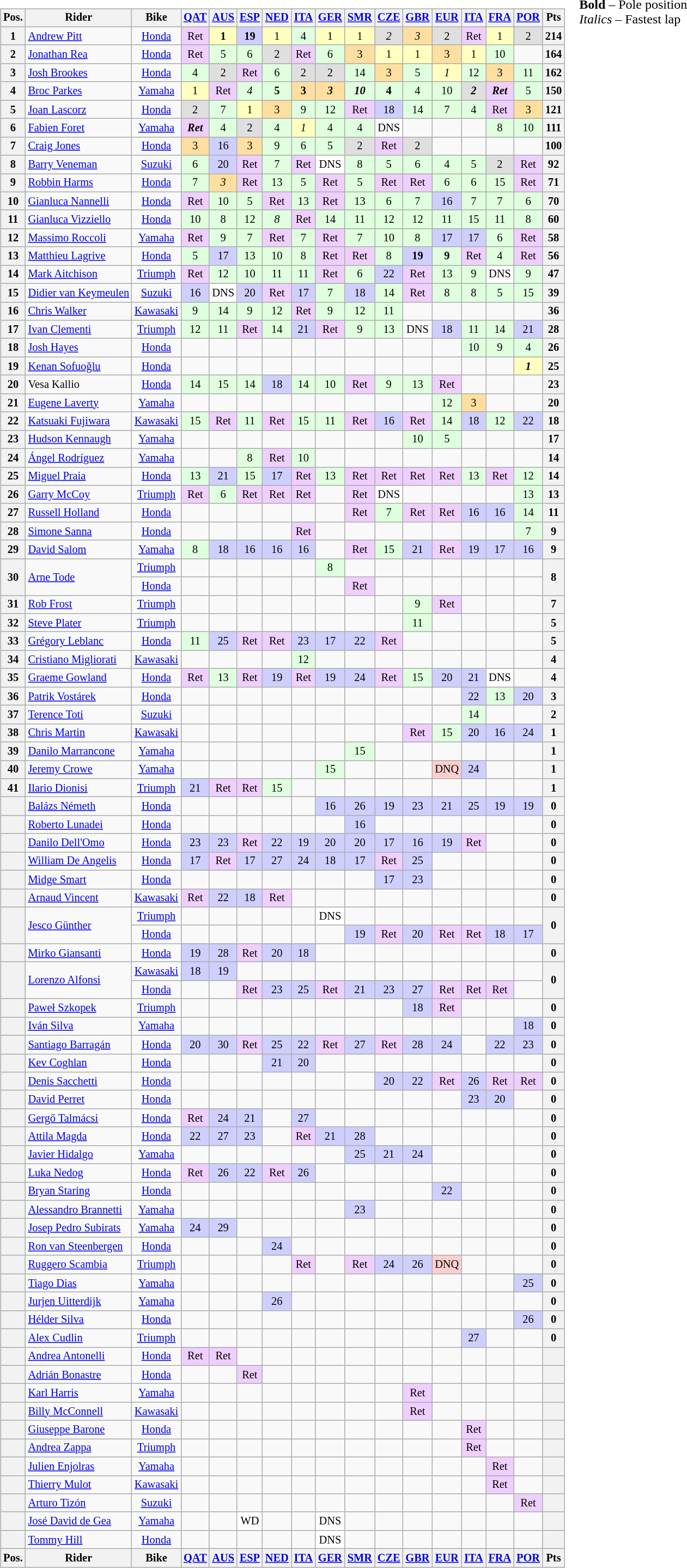<table>
<tr>
<td><br><table class="wikitable" style="font-size: 85%;text-align:center">
<tr valign="top">
<th valign="middle">Pos.</th>
<th valign="middle">Rider</th>
<th valign="middle">Bike</th>
<th><a href='#'>QAT</a><br></th>
<th><a href='#'>AUS</a><br></th>
<th><a href='#'>ESP</a><br></th>
<th><a href='#'>NED</a><br></th>
<th><a href='#'>ITA</a><br></th>
<th><a href='#'>GER</a><br></th>
<th><a href='#'>SMR</a><br></th>
<th><a href='#'>CZE</a><br></th>
<th><a href='#'>GBR</a><br></th>
<th><a href='#'>EUR</a><br></th>
<th><a href='#'>ITA</a><br></th>
<th><a href='#'>FRA</a><br></th>
<th><a href='#'>POR</a><br></th>
<th valign="middle">Pts</th>
</tr>
<tr>
<th>1</th>
<td align="left"> <a href='#'>Andrew Pitt</a></td>
<td><a href='#'>Honda</a></td>
<td style="background:#efcfff;">Ret</td>
<td style="background:#ffffbf;"><strong>1</strong></td>
<td style="background:#cfcfff;"><strong>19</strong></td>
<td style="background:#ffffbf;">1</td>
<td style="background:#dfffdf;">4</td>
<td style="background:#ffffbf;">1</td>
<td style="background:#ffffbf;">1</td>
<td style="background:#dfdfdf;"><em>2</em></td>
<td style="background:#ffdf9f;"><em>3</em></td>
<td style="background:#dfdfdf;">2</td>
<td style="background:#efcfff;">Ret</td>
<td style="background:#ffffbf;">1</td>
<td style="background:#dfdfdf;">2</td>
<th>214</th>
</tr>
<tr>
<th>2</th>
<td align="left"> <a href='#'>Jonathan Rea</a></td>
<td><a href='#'>Honda</a></td>
<td style="background:#efcfff;">Ret</td>
<td style="background:#dfffdf;">5</td>
<td style="background:#dfffdf;">6</td>
<td style="background:#dfdfdf;">2</td>
<td style="background:#efcfff;">Ret</td>
<td style="background:#dfffdf;">6</td>
<td style="background:#ffdf9f;">3</td>
<td style="background:#ffffbf;">1</td>
<td style="background:#ffffbf;">1</td>
<td style="background:#ffdf9f;">3</td>
<td style="background:#ffffbf;">1</td>
<td style="background:#dfffdf;">10</td>
<td></td>
<th>164</th>
</tr>
<tr>
<th>3</th>
<td align="left"> <a href='#'>Josh Brookes</a></td>
<td><a href='#'>Honda</a></td>
<td style="background:#dfffdf;">4</td>
<td style="background:#dfdfdf;">2</td>
<td style="background:#efcfff;">Ret</td>
<td style="background:#dfffdf;">6</td>
<td style="background:#dfdfdf;">2</td>
<td style="background:#dfdfdf;">2</td>
<td style="background:#dfffdf;">14</td>
<td style="background:#ffdf9f;">3</td>
<td style="background:#dfffdf;">5</td>
<td style="background:#ffffbf;"><em>1</em></td>
<td style="background:#dfffdf;">12</td>
<td style="background:#ffdf9f;">3</td>
<td style="background:#dfffdf;">11</td>
<th>162</th>
</tr>
<tr>
<th>4</th>
<td align="left"> <a href='#'>Broc Parkes</a></td>
<td><a href='#'>Yamaha</a></td>
<td style="background:#ffffbf;">1</td>
<td style="background:#efcfff;">Ret</td>
<td style="background:#dfffdf;"><em>4</em></td>
<td style="background:#dfffdf;"><strong>5</strong></td>
<td style="background:#ffdf9f;"><strong>3</strong></td>
<td style="background:#ffdf9f;"><strong><em>3</em></strong></td>
<td style="background:#dfffdf;"><strong><em>10</em></strong></td>
<td style="background:#dfffdf;"><strong>4</strong></td>
<td style="background:#dfffdf;">4</td>
<td style="background:#dfffdf;">10</td>
<td style="background:#dfdfdf;"><strong><em>2</em></strong></td>
<td style="background:#efcfff;"><strong><em>Ret</em></strong></td>
<td style="background:#dfffdf;">5</td>
<th>150</th>
</tr>
<tr>
<th>5</th>
<td align="left"> <a href='#'>Joan Lascorz</a></td>
<td><a href='#'>Honda</a></td>
<td style="background:#dfdfdf;">2</td>
<td style="background:#dfffdf;">7</td>
<td style="background:#ffffbf;">1</td>
<td style="background:#ffdf9f;">3</td>
<td style="background:#dfffdf;">9</td>
<td style="background:#dfffdf;">12</td>
<td style="background:#efcfff;">Ret</td>
<td style="background:#cfcfff;">18</td>
<td style="background:#dfffdf;">14</td>
<td style="background:#dfffdf;">7</td>
<td style="background:#dfffdf;">4</td>
<td style="background:#efcfff;">Ret</td>
<td style="background:#ffdf9f;">3</td>
<th>121</th>
</tr>
<tr>
<th>6</th>
<td align="left"> <a href='#'>Fabien Foret</a></td>
<td><a href='#'>Yamaha</a></td>
<td style="background:#efcfff;"><strong><em>Ret</em></strong></td>
<td style="background:#dfffdf;">4</td>
<td style="background:#dfdfdf;">2</td>
<td style="background:#dfffdf;">4</td>
<td style="background:#ffffbf;"><em>1</em></td>
<td style="background:#dfffdf;">4</td>
<td style="background:#dfffdf;">4</td>
<td style="background:#ffffff;">DNS</td>
<td></td>
<td></td>
<td></td>
<td style="background:#dfffdf;">8</td>
<td style="background:#dfffdf;">10</td>
<th>111</th>
</tr>
<tr>
<th>7</th>
<td align="left"> <a href='#'>Craig Jones</a></td>
<td><a href='#'>Honda</a></td>
<td style="background:#ffdf9f;">3</td>
<td style="background:#cfcfff;">16</td>
<td style="background:#ffdf9f;">3</td>
<td style="background:#dfffdf;">9</td>
<td style="background:#dfffdf;">6</td>
<td style="background:#dfffdf;">5</td>
<td style="background:#dfdfdf;">2</td>
<td style="background:#efcfff;">Ret</td>
<td style="background:#dfdfdf;">2</td>
<td></td>
<td></td>
<td></td>
<td></td>
<th>100</th>
</tr>
<tr>
<th>8</th>
<td align="left"> <a href='#'>Barry Veneman</a></td>
<td><a href='#'>Suzuki</a></td>
<td style="background:#dfffdf;">6</td>
<td style="background:#cfcfff;">20</td>
<td style="background:#efcfff;">Ret</td>
<td style="background:#dfffdf;">7</td>
<td style="background:#efcfff;">Ret</td>
<td style="background:#ffffff;">DNS</td>
<td style="background:#dfffdf;">8</td>
<td style="background:#dfffdf;">5</td>
<td style="background:#dfffdf;">6</td>
<td style="background:#dfffdf;">4</td>
<td style="background:#dfffdf;">5</td>
<td style="background:#dfdfdf;">2</td>
<td style="background:#efcfff;">Ret</td>
<th>92</th>
</tr>
<tr>
<th>9</th>
<td align="left"> <a href='#'>Robbin Harms</a></td>
<td><a href='#'>Honda</a></td>
<td style="background:#dfffdf;">7</td>
<td style="background:#ffdf9f;"><em>3</em></td>
<td style="background:#efcfff;">Ret</td>
<td style="background:#dfffdf;">13</td>
<td style="background:#dfffdf;">5</td>
<td style="background:#efcfff;">Ret</td>
<td style="background:#dfffdf;">5</td>
<td style="background:#efcfff;">Ret</td>
<td style="background:#efcfff;">Ret</td>
<td style="background:#dfffdf;">6</td>
<td style="background:#dfffdf;">6</td>
<td style="background:#dfffdf;">15</td>
<td style="background:#efcfff;">Ret</td>
<th>71</th>
</tr>
<tr>
<th>10</th>
<td align="left"> <a href='#'>Gianluca Nannelli</a></td>
<td><a href='#'>Honda</a></td>
<td style="background:#efcfff;">Ret</td>
<td style="background:#dfffdf;">10</td>
<td style="background:#dfffdf;">5</td>
<td style="background:#efcfff;">Ret</td>
<td style="background:#dfffdf;">13</td>
<td style="background:#efcfff;">Ret</td>
<td style="background:#dfffdf;">13</td>
<td style="background:#dfffdf;">6</td>
<td style="background:#dfffdf;">7</td>
<td style="background:#cfcfff;">16</td>
<td style="background:#dfffdf;">7</td>
<td style="background:#dfffdf;">7</td>
<td style="background:#dfffdf;">6</td>
<th>70</th>
</tr>
<tr>
<th>11</th>
<td align="left"> <a href='#'>Gianluca Vizziello</a></td>
<td><a href='#'>Honda</a></td>
<td style="background:#dfffdf;">10</td>
<td style="background:#dfffdf;">8</td>
<td style="background:#dfffdf;">12</td>
<td style="background:#dfffdf;"><em>8</em></td>
<td style="background:#efcfff;">Ret</td>
<td style="background:#dfffdf;">14</td>
<td style="background:#dfffdf;">11</td>
<td style="background:#dfffdf;">12</td>
<td style="background:#dfffdf;">12</td>
<td style="background:#dfffdf;">11</td>
<td style="background:#dfffdf;">15</td>
<td style="background:#dfffdf;">11</td>
<td style="background:#dfffdf;">8</td>
<th>60</th>
</tr>
<tr>
<th>12</th>
<td align="left"> <a href='#'>Massimo Roccoli</a></td>
<td><a href='#'>Yamaha</a></td>
<td style="background:#efcfff;">Ret</td>
<td style="background:#dfffdf;">9</td>
<td style="background:#dfffdf;">7</td>
<td style="background:#efcfff;">Ret</td>
<td style="background:#dfffdf;">7</td>
<td style="background:#efcfff;">Ret</td>
<td style="background:#dfffdf;">7</td>
<td style="background:#dfffdf;">10</td>
<td style="background:#dfffdf;">8</td>
<td style="background:#cfcfff;">17</td>
<td style="background:#cfcfff;">17</td>
<td style="background:#dfffdf;">6</td>
<td style="background:#efcfff;">Ret</td>
<th>58</th>
</tr>
<tr>
<th>13</th>
<td align="left"> <a href='#'>Matthieu Lagrive</a></td>
<td><a href='#'>Honda</a></td>
<td style="background:#dfffdf;">5</td>
<td style="background:#cfcfff;">17</td>
<td style="background:#dfffdf;">13</td>
<td style="background:#dfffdf;">10</td>
<td style="background:#dfffdf;">8</td>
<td style="background:#efcfff;">Ret</td>
<td style="background:#efcfff;">Ret</td>
<td style="background:#dfffdf;">8</td>
<td style="background:#cfcfff;"><strong>19</strong></td>
<td style="background:#dfffdf;"><strong>9</strong></td>
<td style="background:#efcfff;">Ret</td>
<td style="background:#dfffdf;">4</td>
<td style="background:#efcfff;">Ret</td>
<th>56</th>
</tr>
<tr>
<th>14</th>
<td align="left"> <a href='#'>Mark Aitchison</a></td>
<td><a href='#'>Triumph</a></td>
<td style="background:#efcfff;">Ret</td>
<td style="background:#dfffdf;">12</td>
<td style="background:#dfffdf;">10</td>
<td style="background:#dfffdf;">11</td>
<td style="background:#dfffdf;">11</td>
<td style="background:#efcfff;">Ret</td>
<td style="background:#dfffdf;">6</td>
<td style="background:#cfcfff;">22</td>
<td style="background:#efcfff;">Ret</td>
<td style="background:#dfffdf;">13</td>
<td style="background:#dfffdf;">9</td>
<td style="background:#ffffff;">DNS</td>
<td style="background:#dfffdf;">9</td>
<th>47</th>
</tr>
<tr>
<th>15</th>
<td align="left"> <a href='#'>Didier van Keymeulen</a></td>
<td><a href='#'>Suzuki</a></td>
<td style="background:#cfcfff;">16</td>
<td style="background:#ffffff;">DNS</td>
<td style="background:#cfcfff;">20</td>
<td style="background:#efcfff;">Ret</td>
<td style="background:#cfcfff;">17</td>
<td style="background:#dfffdf;">7</td>
<td style="background:#cfcfff;">18</td>
<td style="background:#dfffdf;">14</td>
<td style="background:#efcfff;">Ret</td>
<td style="background:#dfffdf;">8</td>
<td style="background:#dfffdf;">8</td>
<td style="background:#dfffdf;">5</td>
<td style="background:#dfffdf;">15</td>
<th>39</th>
</tr>
<tr>
<th>16</th>
<td align="left"> <a href='#'>Chris Walker</a></td>
<td><a href='#'>Kawasaki</a></td>
<td style="background:#dfffdf;">9</td>
<td style="background:#dfffdf;">14</td>
<td style="background:#dfffdf;">9</td>
<td style="background:#dfffdf;">12</td>
<td style="background:#efcfff;">Ret</td>
<td style="background:#dfffdf;">9</td>
<td style="background:#dfffdf;">12</td>
<td style="background:#dfffdf;">11</td>
<td></td>
<td></td>
<td></td>
<td></td>
<td></td>
<th>36</th>
</tr>
<tr>
<th>17</th>
<td align="left"> <a href='#'>Ivan Clementi</a></td>
<td><a href='#'>Triumph</a></td>
<td style="background:#dfffdf;">12</td>
<td style="background:#dfffdf;">11</td>
<td style="background:#efcfff;">Ret</td>
<td style="background:#dfffdf;">14</td>
<td style="background:#cfcfff;">21</td>
<td style="background:#efcfff;">Ret</td>
<td style="background:#dfffdf;">9</td>
<td style="background:#dfffdf;">13</td>
<td style="background:#ffffff;">DNS</td>
<td style="background:#cfcfff;">18</td>
<td style="background:#dfffdf;">11</td>
<td style="background:#dfffdf;">14</td>
<td style="background:#cfcfff;">21</td>
<th>28</th>
</tr>
<tr>
<th>18</th>
<td align="left"> <a href='#'>Josh Hayes</a></td>
<td><a href='#'>Honda</a></td>
<td></td>
<td></td>
<td></td>
<td></td>
<td></td>
<td></td>
<td></td>
<td></td>
<td></td>
<td></td>
<td style="background:#dfffdf;">10</td>
<td style="background:#dfffdf;">9</td>
<td style="background:#dfffdf;">4</td>
<th>26</th>
</tr>
<tr>
<th>19</th>
<td align="left"> <a href='#'>Kenan Sofuoğlu</a></td>
<td><a href='#'>Honda</a></td>
<td></td>
<td></td>
<td></td>
<td></td>
<td></td>
<td></td>
<td></td>
<td></td>
<td></td>
<td></td>
<td></td>
<td></td>
<td style="background:#ffffbf;"><strong><em>1</em></strong></td>
<th>25</th>
</tr>
<tr>
<th>20</th>
<td align="left"> Vesa Kallio</td>
<td><a href='#'>Honda</a></td>
<td style="background:#dfffdf;">14</td>
<td style="background:#dfffdf;">15</td>
<td style="background:#dfffdf;">14</td>
<td style="background:#cfcfff;">18</td>
<td style="background:#dfffdf;">14</td>
<td style="background:#dfffdf;">10</td>
<td style="background:#efcfff;">Ret</td>
<td style="background:#dfffdf;">9</td>
<td style="background:#dfffdf;">13</td>
<td style="background:#efcfff;">Ret</td>
<td></td>
<td></td>
<td></td>
<th>23</th>
</tr>
<tr>
<th>21</th>
<td align="left"> <a href='#'>Eugene Laverty</a></td>
<td><a href='#'>Yamaha</a></td>
<td></td>
<td></td>
<td></td>
<td></td>
<td></td>
<td></td>
<td></td>
<td></td>
<td></td>
<td style="background:#dfffdf;">12</td>
<td style="background:#ffdf9f;">3</td>
<td></td>
<td></td>
<th>20</th>
</tr>
<tr>
<th>22</th>
<td align="left"> <a href='#'>Katsuaki Fujiwara</a></td>
<td><a href='#'>Kawasaki</a></td>
<td style="background:#dfffdf;">15</td>
<td style="background:#efcfff;">Ret</td>
<td style="background:#dfffdf;">11</td>
<td style="background:#efcfff;">Ret</td>
<td style="background:#dfffdf;">15</td>
<td style="background:#dfffdf;">11</td>
<td style="background:#efcfff;">Ret</td>
<td style="background:#cfcfff;">16</td>
<td style="background:#efcfff;">Ret</td>
<td style="background:#dfffdf;">14</td>
<td style="background:#cfcfff;">18</td>
<td style="background:#dfffdf;">12</td>
<td style="background:#cfcfff;">22</td>
<th>18</th>
</tr>
<tr>
<th>23</th>
<td align="left"> <a href='#'>Hudson Kennaugh</a></td>
<td><a href='#'>Yamaha</a></td>
<td></td>
<td></td>
<td></td>
<td></td>
<td></td>
<td></td>
<td></td>
<td></td>
<td style="background:#dfffdf;">10</td>
<td style="background:#dfffdf;">5</td>
<td></td>
<td></td>
<td></td>
<th>17</th>
</tr>
<tr>
<th>24</th>
<td align="left"> <a href='#'>Ángel Rodríguez</a></td>
<td><a href='#'>Yamaha</a></td>
<td></td>
<td></td>
<td style="background:#dfffdf;">8</td>
<td style="background:#efcfff;">Ret</td>
<td style="background:#dfffdf;">10</td>
<td></td>
<td></td>
<td></td>
<td></td>
<td></td>
<td></td>
<td></td>
<td></td>
<th>14</th>
</tr>
<tr>
<th>25</th>
<td align="left"> <a href='#'>Miguel Praia</a></td>
<td><a href='#'>Honda</a></td>
<td style="background:#dfffdf;">13</td>
<td style="background:#cfcfff;">21</td>
<td style="background:#dfffdf;">15</td>
<td style="background:#cfcfff;">17</td>
<td style="background:#efcfff;">Ret</td>
<td style="background:#dfffdf;">13</td>
<td style="background:#efcfff;">Ret</td>
<td style="background:#efcfff;">Ret</td>
<td style="background:#efcfff;">Ret</td>
<td style="background:#efcfff;">Ret</td>
<td style="background:#dfffdf;">13</td>
<td style="background:#efcfff;">Ret</td>
<td style="background:#dfffdf;">12</td>
<th>14</th>
</tr>
<tr>
<th>26</th>
<td align="left"> <a href='#'>Garry McCoy</a></td>
<td><a href='#'>Triumph</a></td>
<td style="background:#efcfff;">Ret</td>
<td style="background:#dfffdf;">6</td>
<td style="background:#efcfff;">Ret</td>
<td style="background:#efcfff;">Ret</td>
<td style="background:#efcfff;">Ret</td>
<td></td>
<td style="background:#efcfff;">Ret</td>
<td style="background:#ffffff;">DNS</td>
<td></td>
<td></td>
<td></td>
<td></td>
<td style="background:#dfffdf;">13</td>
<th>13</th>
</tr>
<tr>
<th>27</th>
<td align="left"> <a href='#'>Russell Holland</a></td>
<td><a href='#'>Honda</a></td>
<td></td>
<td></td>
<td></td>
<td></td>
<td></td>
<td></td>
<td style="background:#efcfff;">Ret</td>
<td style="background:#dfffdf;">7</td>
<td style="background:#efcfff;">Ret</td>
<td style="background:#efcfff;">Ret</td>
<td style="background:#cfcfff;">16</td>
<td style="background:#cfcfff;">16</td>
<td style="background:#dfffdf;">14</td>
<th>11</th>
</tr>
<tr>
<th>28</th>
<td align="left"> <a href='#'>Simone Sanna</a></td>
<td><a href='#'>Honda</a></td>
<td></td>
<td></td>
<td></td>
<td></td>
<td style="background:#efcfff;">Ret</td>
<td></td>
<td></td>
<td></td>
<td></td>
<td></td>
<td></td>
<td></td>
<td style="background:#dfffdf;">7</td>
<th>9</th>
</tr>
<tr>
<th>29</th>
<td align="left"> <a href='#'>David Salom</a></td>
<td><a href='#'>Yamaha</a></td>
<td style="background:#dfffdf;">8</td>
<td style="background:#cfcfff;">18</td>
<td style="background:#cfcfff;">16</td>
<td style="background:#cfcfff;">16</td>
<td style="background:#cfcfff;">16</td>
<td></td>
<td style="background:#efcfff;">Ret</td>
<td style="background:#dfffdf;">15</td>
<td style="background:#cfcfff;">21</td>
<td style="background:#efcfff;">Ret</td>
<td style="background:#cfcfff;">19</td>
<td style="background:#cfcfff;">17</td>
<td style="background:#cfcfff;">16</td>
<th>9</th>
</tr>
<tr>
<th rowspan=2>30</th>
<td rowspan=2 align="left"> <a href='#'>Arne Tode</a></td>
<td><a href='#'>Triumph</a></td>
<td></td>
<td></td>
<td></td>
<td></td>
<td></td>
<td style="background:#dfffdf;">8</td>
<td></td>
<td></td>
<td></td>
<td></td>
<td></td>
<td></td>
<td></td>
<th rowspan=2>8</th>
</tr>
<tr>
<td><a href='#'>Honda</a></td>
<td></td>
<td></td>
<td></td>
<td></td>
<td></td>
<td></td>
<td style="background:#efcfff;">Ret</td>
<td></td>
<td></td>
<td></td>
<td></td>
<td></td>
<td></td>
</tr>
<tr>
<th>31</th>
<td align="left"> <a href='#'>Rob Frost</a></td>
<td><a href='#'>Triumph</a></td>
<td></td>
<td></td>
<td></td>
<td></td>
<td></td>
<td></td>
<td></td>
<td></td>
<td style="background:#dfffdf;">9</td>
<td style="background:#efcfff;">Ret</td>
<td></td>
<td></td>
<td></td>
<th>7</th>
</tr>
<tr>
<th>32</th>
<td align="left"> <a href='#'>Steve Plater</a></td>
<td><a href='#'>Triumph</a></td>
<td></td>
<td></td>
<td></td>
<td></td>
<td></td>
<td></td>
<td></td>
<td></td>
<td style="background:#dfffdf;">11</td>
<td></td>
<td></td>
<td></td>
<td></td>
<th>5</th>
</tr>
<tr>
<th>33</th>
<td align="left"> <a href='#'>Grégory Leblanc</a></td>
<td><a href='#'>Honda</a></td>
<td style="background:#dfffdf;">11</td>
<td style="background:#cfcfff;">25</td>
<td style="background:#efcfff;">Ret</td>
<td style="background:#efcfff;">Ret</td>
<td style="background:#cfcfff;">23</td>
<td style="background:#cfcfff;">17</td>
<td style="background:#cfcfff;">22</td>
<td style="background:#efcfff;">Ret</td>
<td></td>
<td></td>
<td></td>
<td></td>
<td></td>
<th>5</th>
</tr>
<tr>
<th>34</th>
<td align="left"> <a href='#'>Cristiano Migliorati</a></td>
<td><a href='#'>Kawasaki</a></td>
<td></td>
<td></td>
<td></td>
<td></td>
<td style="background:#dfffdf;">12</td>
<td></td>
<td></td>
<td></td>
<td></td>
<td></td>
<td></td>
<td></td>
<td></td>
<th>4</th>
</tr>
<tr>
<th>35</th>
<td align="left"> <a href='#'>Graeme Gowland</a></td>
<td><a href='#'>Honda</a></td>
<td style="background:#efcfff;">Ret</td>
<td style="background:#dfffdf;">13</td>
<td style="background:#efcfff;">Ret</td>
<td style="background:#cfcfff;">19</td>
<td style="background:#efcfff;">Ret</td>
<td style="background:#cfcfff;">19</td>
<td style="background:#cfcfff;">24</td>
<td style="background:#efcfff;">Ret</td>
<td style="background:#dfffdf;">15</td>
<td style="background:#cfcfff;">20</td>
<td style="background:#cfcfff;">21</td>
<td style="background:#ffffff;">DNS</td>
<td></td>
<th>4</th>
</tr>
<tr>
<th>36</th>
<td align="left"> <a href='#'>Patrik Vostárek</a></td>
<td><a href='#'>Honda</a></td>
<td></td>
<td></td>
<td></td>
<td></td>
<td></td>
<td></td>
<td></td>
<td></td>
<td></td>
<td></td>
<td style="background:#cfcfff;">22</td>
<td style="background:#dfffdf;">13</td>
<td style="background:#cfcfff;">20</td>
<th>3</th>
</tr>
<tr>
<th>37</th>
<td align="left"> <a href='#'>Terence Toti</a></td>
<td><a href='#'>Suzuki</a></td>
<td></td>
<td></td>
<td></td>
<td></td>
<td></td>
<td></td>
<td></td>
<td></td>
<td></td>
<td></td>
<td style="background:#dfffdf;">14</td>
<td></td>
<td></td>
<th>2</th>
</tr>
<tr>
<th>38</th>
<td align="left"> <a href='#'>Chris Martin</a></td>
<td><a href='#'>Kawasaki</a></td>
<td></td>
<td></td>
<td></td>
<td></td>
<td></td>
<td></td>
<td></td>
<td></td>
<td style="background:#efcfff;">Ret</td>
<td style="background:#dfffdf;">15</td>
<td style="background:#cfcfff;">20</td>
<td style="background:#cfcfff;">16</td>
<td style="background:#cfcfff;">24</td>
<th>1</th>
</tr>
<tr>
<th>39</th>
<td align="left"> <a href='#'>Danilo Marrancone</a></td>
<td><a href='#'>Yamaha</a></td>
<td></td>
<td></td>
<td></td>
<td></td>
<td></td>
<td></td>
<td style="background:#dfffdf;">15</td>
<td></td>
<td></td>
<td></td>
<td></td>
<td></td>
<td></td>
<th>1</th>
</tr>
<tr>
<th>40</th>
<td align="left"> <a href='#'>Jeremy Crowe</a></td>
<td><a href='#'>Yamaha</a></td>
<td></td>
<td></td>
<td></td>
<td></td>
<td></td>
<td style="background:#dfffdf;">15</td>
<td></td>
<td></td>
<td></td>
<td style="background:#ffcfcf;">DNQ</td>
<td style="background:#cfcfff;">24</td>
<td></td>
<td></td>
<th>1</th>
</tr>
<tr>
<th>41</th>
<td align="left"> <a href='#'>Ilario Dionisi</a></td>
<td><a href='#'>Triumph</a></td>
<td style="background:#cfcfff;">21</td>
<td style="background:#efcfff;">Ret</td>
<td style="background:#efcfff;">Ret</td>
<td style="background:#dfffdf;">15</td>
<td></td>
<td></td>
<td></td>
<td></td>
<td></td>
<td></td>
<td></td>
<td></td>
<td></td>
<th>1</th>
</tr>
<tr>
<th></th>
<td align="left"> <a href='#'>Balázs Németh</a></td>
<td><a href='#'>Honda</a></td>
<td></td>
<td></td>
<td></td>
<td></td>
<td></td>
<td style="background:#cfcfff;">16</td>
<td style="background:#cfcfff;">26</td>
<td style="background:#cfcfff;">19</td>
<td style="background:#cfcfff;">23</td>
<td style="background:#cfcfff;">21</td>
<td style="background:#cfcfff;">25</td>
<td style="background:#cfcfff;">19</td>
<td style="background:#cfcfff;">19</td>
<th>0</th>
</tr>
<tr>
<th></th>
<td align="left"> <a href='#'>Roberto Lunadei</a></td>
<td><a href='#'>Honda</a></td>
<td></td>
<td></td>
<td></td>
<td></td>
<td></td>
<td></td>
<td style="background:#cfcfff;">16</td>
<td></td>
<td></td>
<td></td>
<td></td>
<td></td>
<td></td>
<th>0</th>
</tr>
<tr>
<th></th>
<td align="left"> <a href='#'>Danilo Dell'Omo</a></td>
<td><a href='#'>Honda</a></td>
<td style="background:#cfcfff;">23</td>
<td style="background:#cfcfff;">23</td>
<td style="background:#efcfff;">Ret</td>
<td style="background:#cfcfff;">22</td>
<td style="background:#cfcfff;">19</td>
<td style="background:#cfcfff;">20</td>
<td style="background:#cfcfff;">20</td>
<td style="background:#cfcfff;">17</td>
<td style="background:#cfcfff;">16</td>
<td style="background:#cfcfff;">19</td>
<td style="background:#efcfff;">Ret</td>
<td></td>
<td></td>
<th>0</th>
</tr>
<tr>
<th></th>
<td align="left"> <a href='#'>William De Angelis</a></td>
<td><a href='#'>Honda</a></td>
<td style="background:#cfcfff;">17</td>
<td style="background:#efcfff;">Ret</td>
<td style="background:#cfcfff;">17</td>
<td style="background:#cfcfff;">27</td>
<td style="background:#cfcfff;">24</td>
<td style="background:#cfcfff;">18</td>
<td style="background:#cfcfff;">17</td>
<td style="background:#efcfff;">Ret</td>
<td style="background:#cfcfff;">25</td>
<td></td>
<td></td>
<td></td>
<td></td>
<th>0</th>
</tr>
<tr>
<th></th>
<td align="left"> <a href='#'>Midge Smart</a></td>
<td><a href='#'>Honda</a></td>
<td></td>
<td></td>
<td></td>
<td></td>
<td></td>
<td></td>
<td></td>
<td style="background:#cfcfff;">17</td>
<td style="background:#cfcfff;">23</td>
<td></td>
<td></td>
<td></td>
<td></td>
<th>0</th>
</tr>
<tr>
<th></th>
<td align="left"> <a href='#'>Arnaud Vincent</a></td>
<td><a href='#'>Kawasaki</a></td>
<td style="background:#efcfff;">Ret</td>
<td style="background:#cfcfff;">22</td>
<td style="background:#cfcfff;">18</td>
<td style="background:#efcfff;">Ret</td>
<td></td>
<td></td>
<td></td>
<td></td>
<td></td>
<td></td>
<td></td>
<td></td>
<td></td>
<th>0</th>
</tr>
<tr>
<th rowspan="2"></th>
<td rowspan="2" align="left"> <a href='#'>Jesco Günther</a></td>
<td><a href='#'>Triumph</a></td>
<td></td>
<td></td>
<td></td>
<td></td>
<td></td>
<td style="background:#ffffff;">DNS</td>
<td></td>
<td></td>
<td></td>
<td></td>
<td></td>
<td></td>
<td></td>
<th rowspan="2">0</th>
</tr>
<tr>
<td><a href='#'>Honda</a></td>
<td></td>
<td></td>
<td></td>
<td></td>
<td></td>
<td></td>
<td style="background:#cfcfff;">19</td>
<td style="background:#efcfff;">Ret</td>
<td style="background:#cfcfff;">20</td>
<td style="background:#efcfff;">Ret</td>
<td style="background:#efcfff;">Ret</td>
<td style="background:#cfcfff;">18</td>
<td style="background:#cfcfff;">17</td>
</tr>
<tr>
<th></th>
<td align="left"> <a href='#'>Mirko Giansanti</a></td>
<td><a href='#'>Honda</a></td>
<td style="background:#cfcfff;">19</td>
<td style="background:#cfcfff;">28</td>
<td style="background:#efcfff;">Ret</td>
<td style="background:#cfcfff;">20</td>
<td style="background:#cfcfff;">18</td>
<td></td>
<td></td>
<td></td>
<td></td>
<td></td>
<td></td>
<td></td>
<td></td>
<th>0</th>
</tr>
<tr>
<th rowspan="2"></th>
<td rowspan="2" align="left"> <a href='#'>Lorenzo Alfonsi</a></td>
<td><a href='#'>Kawasaki</a></td>
<td style="background:#cfcfff;">18</td>
<td style="background:#cfcfff;">19</td>
<td></td>
<td></td>
<td></td>
<td></td>
<td></td>
<td></td>
<td></td>
<td></td>
<td></td>
<td></td>
<td></td>
<th rowspan="2">0</th>
</tr>
<tr>
<td><a href='#'>Honda</a></td>
<td></td>
<td></td>
<td style="background:#efcfff;">Ret</td>
<td style="background:#cfcfff;">23</td>
<td style="background:#cfcfff;">25</td>
<td style="background:#efcfff;">Ret</td>
<td style="background:#cfcfff;">21</td>
<td style="background:#cfcfff;">23</td>
<td style="background:#cfcfff;">27</td>
<td style="background:#efcfff;">Ret</td>
<td style="background:#efcfff;">Ret</td>
<td style="background:#efcfff;">Ret</td>
<td></td>
</tr>
<tr>
<th></th>
<td align="left"> <a href='#'>Paweł Szkopek</a></td>
<td><a href='#'>Triumph</a></td>
<td></td>
<td></td>
<td></td>
<td></td>
<td></td>
<td></td>
<td></td>
<td></td>
<td style="background:#cfcfff;">18</td>
<td style="background:#efcfff;">Ret</td>
<td></td>
<td></td>
<td></td>
<th>0</th>
</tr>
<tr>
<th></th>
<td align="left"> <a href='#'>Iván Silva</a></td>
<td><a href='#'>Yamaha</a></td>
<td></td>
<td></td>
<td></td>
<td></td>
<td></td>
<td></td>
<td></td>
<td></td>
<td></td>
<td></td>
<td></td>
<td></td>
<td style="background:#cfcfff;">18</td>
<th>0</th>
</tr>
<tr>
<th></th>
<td align="left"> <a href='#'>Santiago Barragán</a></td>
<td><a href='#'>Honda</a></td>
<td style="background:#cfcfff;">20</td>
<td style="background:#cfcfff;">30</td>
<td style="background:#efcfff;">Ret</td>
<td style="background:#cfcfff;">25</td>
<td style="background:#cfcfff;">22</td>
<td style="background:#efcfff;">Ret</td>
<td style="background:#cfcfff;">27</td>
<td style="background:#efcfff;">Ret</td>
<td style="background:#cfcfff;">28</td>
<td style="background:#cfcfff;">24</td>
<td></td>
<td style="background:#cfcfff;">22</td>
<td style="background:#cfcfff;">23</td>
<th>0</th>
</tr>
<tr>
<th></th>
<td align="left"> <a href='#'>Kev Coghlan</a></td>
<td><a href='#'>Honda</a></td>
<td></td>
<td></td>
<td></td>
<td style="background:#cfcfff;">21</td>
<td style="background:#cfcfff;">20</td>
<td></td>
<td></td>
<td></td>
<td></td>
<td></td>
<td></td>
<td></td>
<td></td>
<th>0</th>
</tr>
<tr>
<th></th>
<td align="left"> <a href='#'>Denis Sacchetti</a></td>
<td><a href='#'>Honda</a></td>
<td></td>
<td></td>
<td></td>
<td></td>
<td></td>
<td></td>
<td></td>
<td style="background:#cfcfff;">20</td>
<td style="background:#cfcfff;">22</td>
<td style="background:#efcfff;">Ret</td>
<td style="background:#cfcfff;">26</td>
<td style="background:#efcfff;">Ret</td>
<td style="background:#efcfff;">Ret</td>
<th>0</th>
</tr>
<tr>
<th></th>
<td align="left"> <a href='#'>David Perret</a></td>
<td><a href='#'>Honda</a></td>
<td></td>
<td></td>
<td></td>
<td></td>
<td></td>
<td></td>
<td></td>
<td></td>
<td></td>
<td></td>
<td style="background:#cfcfff;">23</td>
<td style="background:#cfcfff;">20</td>
<td></td>
<th>0</th>
</tr>
<tr>
<th></th>
<td align="left"> <a href='#'>Gergő Talmácsi</a></td>
<td><a href='#'>Honda</a></td>
<td style="background:#efcfff;">Ret</td>
<td style="background:#cfcfff;">24</td>
<td style="background:#cfcfff;">21</td>
<td></td>
<td style="background:#cfcfff;">27</td>
<td></td>
<td></td>
<td></td>
<td></td>
<td></td>
<td></td>
<td></td>
<td></td>
<th>0</th>
</tr>
<tr>
<th></th>
<td align="left"> <a href='#'>Attila Magda</a></td>
<td><a href='#'>Honda</a></td>
<td style="background:#cfcfff;">22</td>
<td style="background:#cfcfff;">27</td>
<td style="background:#cfcfff;">23</td>
<td></td>
<td style="background:#efcfff;">Ret</td>
<td style="background:#cfcfff;">21</td>
<td style="background:#cfcfff;">28</td>
<td></td>
<td></td>
<td></td>
<td></td>
<td></td>
<td></td>
<th>0</th>
</tr>
<tr>
<th></th>
<td align="left"> <a href='#'>Javier Hidalgo</a></td>
<td><a href='#'>Yamaha</a></td>
<td></td>
<td></td>
<td></td>
<td></td>
<td></td>
<td></td>
<td style="background:#cfcfff;">25</td>
<td style="background:#cfcfff;">21</td>
<td style="background:#cfcfff;">24</td>
<td></td>
<td></td>
<td></td>
<td></td>
<th>0</th>
</tr>
<tr>
<th></th>
<td align="left"> <a href='#'>Luka Nedog</a></td>
<td><a href='#'>Honda</a></td>
<td style="background:#efcfff;">Ret</td>
<td style="background:#cfcfff;">26</td>
<td style="background:#cfcfff;">22</td>
<td style="background:#efcfff;">Ret</td>
<td style="background:#cfcfff;">26</td>
<td></td>
<td></td>
<td></td>
<td></td>
<td></td>
<td></td>
<td></td>
<td></td>
<th>0</th>
</tr>
<tr>
<th></th>
<td align="left"> <a href='#'>Bryan Staring</a></td>
<td><a href='#'>Honda</a></td>
<td></td>
<td></td>
<td></td>
<td></td>
<td></td>
<td></td>
<td></td>
<td></td>
<td></td>
<td style="background:#cfcfff;">22</td>
<td></td>
<td></td>
<td></td>
<th>0</th>
</tr>
<tr>
<th></th>
<td align="left"> <a href='#'>Alessandro Brannetti</a></td>
<td><a href='#'>Yamaha</a></td>
<td></td>
<td></td>
<td></td>
<td></td>
<td></td>
<td></td>
<td style="background:#cfcfff;">23</td>
<td></td>
<td></td>
<td></td>
<td></td>
<td></td>
<td></td>
<th>0</th>
</tr>
<tr>
<th></th>
<td align="left"> <a href='#'>Josep Pedro Subirats</a></td>
<td><a href='#'>Yamaha</a></td>
<td style="background:#cfcfff;">24</td>
<td style="background:#cfcfff;">29</td>
<td></td>
<td></td>
<td></td>
<td></td>
<td></td>
<td></td>
<td></td>
<td></td>
<td></td>
<td></td>
<td></td>
<th>0</th>
</tr>
<tr>
<th></th>
<td align="left"> <a href='#'>Ron van Steenbergen</a></td>
<td><a href='#'>Honda</a></td>
<td></td>
<td></td>
<td></td>
<td style="background:#cfcfff;">24</td>
<td></td>
<td></td>
<td></td>
<td></td>
<td></td>
<td></td>
<td></td>
<td></td>
<td></td>
<th>0</th>
</tr>
<tr>
<th></th>
<td align="left"> <a href='#'>Ruggero Scambia</a></td>
<td><a href='#'>Triumph</a></td>
<td></td>
<td></td>
<td></td>
<td></td>
<td style="background:#efcfff;">Ret</td>
<td></td>
<td style="background:#efcfff;">Ret</td>
<td style="background:#cfcfff;">24</td>
<td style="background:#cfcfff;">26</td>
<td style="background:#ffcfcf;">DNQ</td>
<td></td>
<td></td>
<td></td>
<th>0</th>
</tr>
<tr>
<th></th>
<td align="left"> <a href='#'>Tiago Dias</a></td>
<td><a href='#'>Yamaha</a></td>
<td></td>
<td></td>
<td></td>
<td></td>
<td></td>
<td></td>
<td></td>
<td></td>
<td></td>
<td></td>
<td></td>
<td></td>
<td style="background:#cfcfff;">25</td>
<th>0</th>
</tr>
<tr>
<th></th>
<td align="left"> <a href='#'>Jurjen Uitterdijk</a></td>
<td><a href='#'>Yamaha</a></td>
<td></td>
<td></td>
<td></td>
<td style="background:#cfcfff;">26</td>
<td></td>
<td></td>
<td></td>
<td></td>
<td></td>
<td></td>
<td></td>
<td></td>
<td></td>
<th>0</th>
</tr>
<tr>
<th></th>
<td align="left"> <a href='#'>Hélder Silva</a></td>
<td><a href='#'>Honda</a></td>
<td></td>
<td></td>
<td></td>
<td></td>
<td></td>
<td></td>
<td></td>
<td></td>
<td></td>
<td></td>
<td></td>
<td></td>
<td style="background:#cfcfff;">26</td>
<th>0</th>
</tr>
<tr>
<th></th>
<td align="left"> <a href='#'>Alex Cudlin</a></td>
<td><a href='#'>Triumph</a></td>
<td></td>
<td></td>
<td></td>
<td></td>
<td></td>
<td></td>
<td></td>
<td></td>
<td></td>
<td></td>
<td style="background:#cfcfff;">27</td>
<td></td>
<td></td>
<th>0</th>
</tr>
<tr>
<th></th>
<td align="left"> <a href='#'>Andrea Antonelli</a></td>
<td><a href='#'>Honda</a></td>
<td style="background:#efcfff;">Ret</td>
<td style="background:#efcfff;">Ret</td>
<td></td>
<td></td>
<td></td>
<td></td>
<td></td>
<td></td>
<td></td>
<td></td>
<td></td>
<td></td>
<td></td>
<th></th>
</tr>
<tr>
<th></th>
<td align="left"> <a href='#'>Adrián Bonastre</a></td>
<td><a href='#'>Honda</a></td>
<td></td>
<td></td>
<td style="background:#efcfff;">Ret</td>
<td></td>
<td></td>
<td></td>
<td></td>
<td></td>
<td></td>
<td></td>
<td></td>
<td></td>
<td></td>
<th></th>
</tr>
<tr>
<th></th>
<td align="left"> <a href='#'>Karl Harris</a></td>
<td><a href='#'>Yamaha</a></td>
<td></td>
<td></td>
<td></td>
<td></td>
<td></td>
<td></td>
<td></td>
<td></td>
<td style="background:#efcfff;">Ret</td>
<td></td>
<td></td>
<td></td>
<td></td>
<th></th>
</tr>
<tr>
<th></th>
<td align="left"> <a href='#'>Billy McConnell</a></td>
<td><a href='#'>Kawasaki</a></td>
<td></td>
<td></td>
<td></td>
<td></td>
<td></td>
<td></td>
<td></td>
<td></td>
<td style="background:#efcfff;">Ret</td>
<td></td>
<td></td>
<td></td>
<td></td>
<th></th>
</tr>
<tr>
<th></th>
<td align="left"> <a href='#'>Giuseppe Barone</a></td>
<td><a href='#'>Honda</a></td>
<td></td>
<td></td>
<td></td>
<td></td>
<td></td>
<td></td>
<td></td>
<td></td>
<td></td>
<td></td>
<td style="background:#efcfff;">Ret</td>
<td></td>
<td></td>
<th></th>
</tr>
<tr>
<th></th>
<td align="left"> <a href='#'>Andrea Zappa</a></td>
<td><a href='#'>Triumph</a></td>
<td></td>
<td></td>
<td></td>
<td></td>
<td></td>
<td></td>
<td></td>
<td></td>
<td></td>
<td></td>
<td style="background:#efcfff;">Ret</td>
<td></td>
<td></td>
<th></th>
</tr>
<tr>
<th></th>
<td align="left"> <a href='#'>Julien Enjolras</a></td>
<td><a href='#'>Yamaha</a></td>
<td></td>
<td></td>
<td></td>
<td></td>
<td></td>
<td></td>
<td></td>
<td></td>
<td></td>
<td></td>
<td></td>
<td style="background:#efcfff;">Ret</td>
<td></td>
<th></th>
</tr>
<tr>
<th></th>
<td align="left"> <a href='#'>Thierry Mulot</a></td>
<td><a href='#'>Kawasaki</a></td>
<td></td>
<td></td>
<td></td>
<td></td>
<td></td>
<td></td>
<td></td>
<td></td>
<td></td>
<td></td>
<td></td>
<td style="background:#efcfff;">Ret</td>
<td></td>
<th></th>
</tr>
<tr>
<th></th>
<td align="left"> <a href='#'>Arturo Tizón</a></td>
<td><a href='#'>Suzuki</a></td>
<td></td>
<td></td>
<td></td>
<td></td>
<td></td>
<td></td>
<td></td>
<td></td>
<td></td>
<td></td>
<td></td>
<td></td>
<td style="background:#efcfff;">Ret</td>
<th></th>
</tr>
<tr>
<th></th>
<td align="left"> <a href='#'>José David de Gea</a></td>
<td><a href='#'>Yamaha</a></td>
<td></td>
<td></td>
<td style="background:#ffffff;">WD</td>
<td></td>
<td></td>
<td style="background:#ffffff;">DNS</td>
<td></td>
<td></td>
<td></td>
<td></td>
<td></td>
<td></td>
<td></td>
<th></th>
</tr>
<tr>
<th></th>
<td align="left"> <a href='#'>Tommy Hill</a></td>
<td><a href='#'>Honda</a></td>
<td></td>
<td></td>
<td></td>
<td></td>
<td></td>
<td style="background:#ffffff;">DNS</td>
<td></td>
<td></td>
<td></td>
<td></td>
<td></td>
<td></td>
<td></td>
<th></th>
</tr>
<tr valign="top">
<th valign="middle">Pos.</th>
<th valign="middle">Rider</th>
<th valign="middle">Bike</th>
<th><a href='#'>QAT</a><br></th>
<th><a href='#'>AUS</a><br></th>
<th><a href='#'>ESP</a><br></th>
<th><a href='#'>NED</a><br></th>
<th><a href='#'>ITA</a><br></th>
<th><a href='#'>GER</a><br></th>
<th><a href='#'>SMR</a><br></th>
<th><a href='#'>CZE</a><br></th>
<th><a href='#'>GBR</a><br></th>
<th><a href='#'>EUR</a><br></th>
<th><a href='#'>ITA</a><br></th>
<th><a href='#'>FRA</a><br></th>
<th><a href='#'>POR</a><br></th>
<th valign="middle">Pts</th>
</tr>
</table>
</td>
<td valign="top"><br><span><strong>Bold</strong> – Pole position<br><em>Italics</em> – Fastest lap</span></td>
</tr>
</table>
